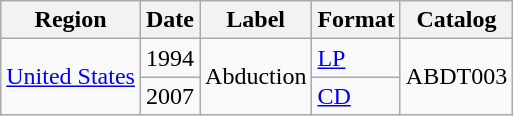<table class="wikitable">
<tr>
<th>Region</th>
<th>Date</th>
<th>Label</th>
<th>Format</th>
<th>Catalog</th>
</tr>
<tr>
<td rowspan="2"><a href='#'>United States</a></td>
<td>1994</td>
<td rowspan="2">Abduction</td>
<td><a href='#'>LP</a></td>
<td rowspan="2">ABDT003</td>
</tr>
<tr>
<td>2007</td>
<td><a href='#'>CD</a></td>
</tr>
</table>
